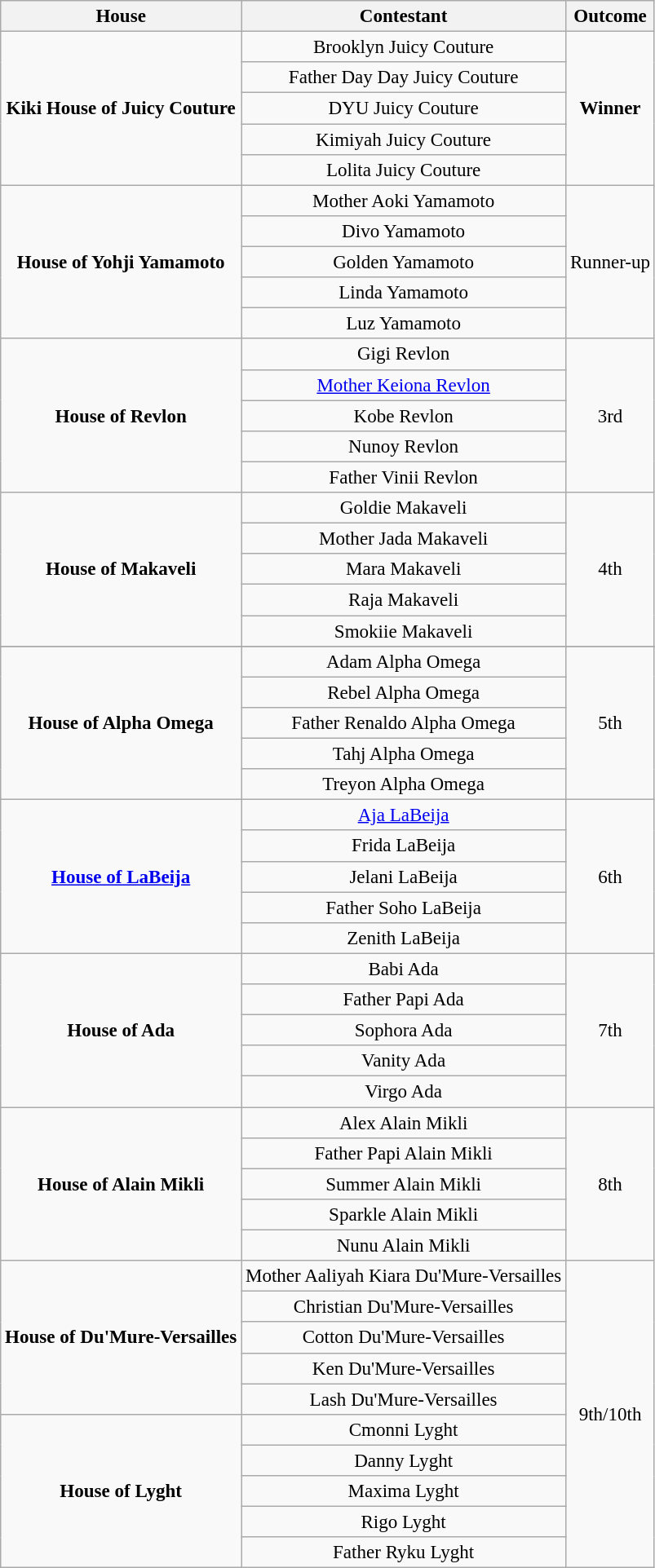<table class="wikitable sortable" border="2" style="text-align: center; font-size: 96%;">
<tr>
<th>House</th>
<th>Contestant</th>
<th>Outcome</th>
</tr>
<tr>
<td rowspan="5"><strong>Kiki House of Juicy Couture</strong></td>
<td>Brooklyn Juicy Couture</td>
<td rowspan="5"><strong>Winner</strong></td>
</tr>
<tr>
<td>Father Day Day Juicy Couture</td>
</tr>
<tr>
<td>DYU Juicy Couture</td>
</tr>
<tr>
<td>Kimiyah Juicy Couture</td>
</tr>
<tr>
<td>Lolita Juicy Couture</td>
</tr>
<tr>
<td rowspan="5"><strong>House of Yohji Yamamoto</strong></td>
<td>Mother Aoki Yamamoto</td>
<td rowspan="5">Runner-up</td>
</tr>
<tr>
<td>Divo Yamamoto</td>
</tr>
<tr>
<td>Golden Yamamoto</td>
</tr>
<tr>
<td>Linda Yamamoto</td>
</tr>
<tr>
<td>Luz Yamamoto</td>
</tr>
<tr>
<td rowspan="5"><strong>House of Revlon</strong></td>
<td>Gigi Revlon</td>
<td rowspan="5">3rd</td>
</tr>
<tr>
<td><a href='#'>Mother Keiona Revlon</a></td>
</tr>
<tr>
<td>Kobe Revlon</td>
</tr>
<tr>
<td>Nunoy Revlon</td>
</tr>
<tr>
<td>Father Vinii Revlon</td>
</tr>
<tr>
<td rowspan="5"><strong>House of Makaveli</strong></td>
<td>Goldie Makaveli</td>
<td rowspan="5">4th</td>
</tr>
<tr>
<td>Mother Jada Makaveli</td>
</tr>
<tr>
<td>Mara Makaveli</td>
</tr>
<tr>
<td>Raja Makaveli</td>
</tr>
<tr>
<td>Smokiie Makaveli</td>
</tr>
<tr>
</tr>
<tr>
<td rowspan="5"><strong>House of Alpha Omega</strong></td>
<td>Adam Alpha Omega</td>
<td rowspan="5">5th</td>
</tr>
<tr>
<td>Rebel Alpha Omega</td>
</tr>
<tr>
<td>Father Renaldo Alpha Omega</td>
</tr>
<tr>
<td>Tahj Alpha Omega</td>
</tr>
<tr>
<td>Treyon Alpha Omega</td>
</tr>
<tr>
<td rowspan="5"><strong><a href='#'>House of LaBeija</a></strong></td>
<td><a href='#'>Aja LaBeija</a></td>
<td rowspan="5">6th</td>
</tr>
<tr>
<td>Frida LaBeija</td>
</tr>
<tr>
<td>Jelani LaBeija</td>
</tr>
<tr>
<td>Father Soho LaBeija</td>
</tr>
<tr>
<td>Zenith LaBeija</td>
</tr>
<tr>
<td rowspan="5"><strong>House of Ada</strong></td>
<td>Babi Ada</td>
<td rowspan="5">7th</td>
</tr>
<tr>
<td>Father Papi Ada</td>
</tr>
<tr>
<td>Sophora Ada</td>
</tr>
<tr>
<td>Vanity Ada</td>
</tr>
<tr>
<td>Virgo Ada</td>
</tr>
<tr>
<td rowspan="5"><strong>House of Alain Mikli</strong></td>
<td>Alex Alain Mikli</td>
<td rowspan="5">8th</td>
</tr>
<tr>
<td>Father Papi Alain Mikli</td>
</tr>
<tr>
<td>Summer Alain Mikli</td>
</tr>
<tr>
<td>Sparkle Alain Mikli</td>
</tr>
<tr>
<td>Nunu Alain Mikli</td>
</tr>
<tr>
<td rowspan="5"><strong>House of Du'Mure-Versailles</strong></td>
<td>Mother Aaliyah Kiara Du'Mure-Versailles</td>
<td rowspan="10">9th/10th</td>
</tr>
<tr>
<td>Christian Du'Mure-Versailles</td>
</tr>
<tr>
<td>Cotton Du'Mure-Versailles</td>
</tr>
<tr>
<td>Ken Du'Mure-Versailles</td>
</tr>
<tr>
<td>Lash Du'Mure-Versailles</td>
</tr>
<tr>
<td rowspan="5"><strong>House of Lyght</strong></td>
<td>Cmonni Lyght</td>
</tr>
<tr>
<td>Danny Lyght</td>
</tr>
<tr>
<td>Maxima Lyght</td>
</tr>
<tr>
<td>Rigo Lyght</td>
</tr>
<tr>
<td>Father Ryku Lyght</td>
</tr>
</table>
